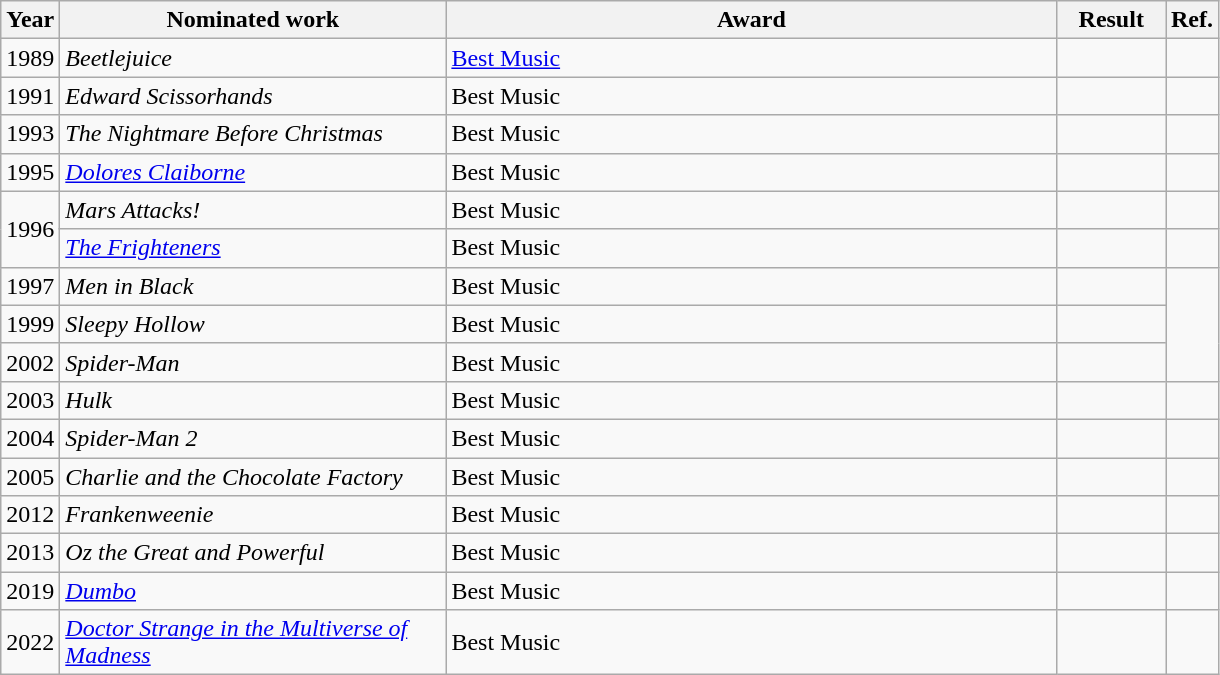<table class="wikitable">
<tr>
<th>Year</th>
<th width="250">Nominated work</th>
<th width="400">Award</th>
<th width="65">Result</th>
<th>Ref.</th>
</tr>
<tr>
<td align="center">1989</td>
<td><em>Beetlejuice</em></td>
<td><a href='#'>Best Music</a></td>
<td></td>
<td></td>
</tr>
<tr>
<td align="center">1991</td>
<td><em>Edward Scissorhands</em></td>
<td>Best Music</td>
<td></td>
<td></td>
</tr>
<tr>
<td align="center">1993</td>
<td><em>The Nightmare Before Christmas</em></td>
<td>Best Music</td>
<td></td>
<td align="center"></td>
</tr>
<tr>
<td align="center">1995</td>
<td><em><a href='#'>Dolores Claiborne</a></em></td>
<td>Best Music</td>
<td></td>
<td></td>
</tr>
<tr>
<td align="center" rowspan=2>1996</td>
<td><em>Mars Attacks!</em></td>
<td>Best Music</td>
<td></td>
<td align="center"></td>
</tr>
<tr>
<td><em><a href='#'>The Frighteners</a></em></td>
<td>Best Music</td>
<td></td>
<td></td>
</tr>
<tr>
<td align="center">1997</td>
<td><em>Men in Black</em></td>
<td>Best Music</td>
<td></td>
<td align="center" rowspan=3></td>
</tr>
<tr>
<td align="center">1999</td>
<td><em>Sleepy Hollow</em></td>
<td>Best Music</td>
<td></td>
</tr>
<tr>
<td align="center">2002</td>
<td><em>Spider-Man</em></td>
<td>Best Music</td>
<td></td>
</tr>
<tr>
<td align="center">2003</td>
<td><em>Hulk</em></td>
<td>Best Music</td>
<td></td>
<td></td>
</tr>
<tr>
<td align="center">2004</td>
<td><em>Spider-Man 2</em></td>
<td>Best Music</td>
<td></td>
<td></td>
</tr>
<tr>
<td align="center">2005</td>
<td><em>Charlie and the Chocolate Factory</em></td>
<td>Best Music</td>
<td></td>
<td></td>
</tr>
<tr>
<td align="center">2012</td>
<td><em>Frankenweenie</em></td>
<td>Best Music</td>
<td></td>
<td></td>
</tr>
<tr>
<td align="center">2013</td>
<td><em>Oz the Great and Powerful</em></td>
<td>Best Music</td>
<td></td>
<td></td>
</tr>
<tr>
<td align="center">2019</td>
<td><em><a href='#'>Dumbo</a></em></td>
<td>Best Music</td>
<td></td>
<td></td>
</tr>
<tr>
<td align="center">2022</td>
<td><em><a href='#'>Doctor Strange in the Multiverse of Madness</a></em></td>
<td>Best Music</td>
<td></td>
<td></td>
</tr>
</table>
